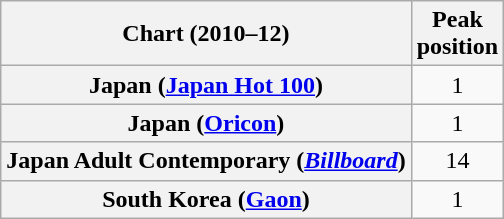<table class="wikitable plainrowheaders sortable" style="text-align:center">
<tr>
<th scope="col">Chart (2010–12)</th>
<th scope="col">Peak<br>position</th>
</tr>
<tr>
<th scope="row">Japan (<a href='#'>Japan Hot 100</a>)</th>
<td>1</td>
</tr>
<tr>
<th scope="row">Japan (<a href='#'>Oricon</a>)</th>
<td>1</td>
</tr>
<tr>
<th scope="row">Japan Adult Contemporary (<em><a href='#'>Billboard</a></em>)</th>
<td>14</td>
</tr>
<tr>
<th scope="row">South Korea (<a href='#'>Gaon</a>)</th>
<td>1</td>
</tr>
</table>
